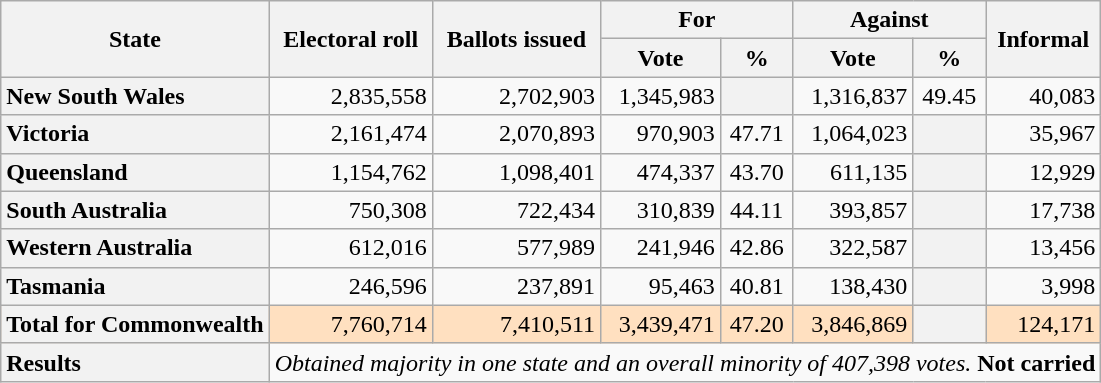<table class="wikitable">
<tr align=center>
<th rowspan="2">State</th>
<th rowspan="2">Electoral roll</th>
<th rowspan="2">Ballots issued</th>
<th align=center colspan="2">For</th>
<th align=center colspan="2">Against</th>
<th align=center rowspan="2">Informal</th>
</tr>
<tr>
<th align=center>Vote</th>
<th align=center>%</th>
<th align=center>Vote</th>
<th align=center>%</th>
</tr>
<tr align="right">
<th style="text-align:left;">New South Wales</th>
<td>2,835,558</td>
<td>2,702,903</td>
<td>1,345,983</td>
<th></th>
<td>1,316,837</td>
<td align="center">49.45</td>
<td>40,083</td>
</tr>
<tr align="right">
<th style="text-align:left;">Victoria</th>
<td>2,161,474</td>
<td>2,070,893</td>
<td>970,903</td>
<td align="center">47.71</td>
<td>1,064,023</td>
<th></th>
<td>35,967</td>
</tr>
<tr align="right">
<th style="text-align:left;">Queensland</th>
<td>1,154,762</td>
<td>1,098,401</td>
<td>474,337</td>
<td align="center">43.70</td>
<td>611,135</td>
<th></th>
<td>12,929</td>
</tr>
<tr align="right">
<th style="text-align:left;">South Australia</th>
<td>750,308</td>
<td>722,434</td>
<td>310,839</td>
<td align="center">44.11</td>
<td>393,857</td>
<th></th>
<td>17,738</td>
</tr>
<tr align="right">
<th style="text-align:left;">Western Australia</th>
<td>612,016</td>
<td>577,989</td>
<td>241,946</td>
<td align="center">42.86</td>
<td>322,587</td>
<th></th>
<td>13,456</td>
</tr>
<tr align="right">
<th style="text-align:left;">Tasmania</th>
<td>246,596</td>
<td>237,891</td>
<td>95,463</td>
<td align="center">40.81</td>
<td>138,430</td>
<th></th>
<td>3,998</td>
</tr>
<tr bgcolor="#FFE0C0" align="right">
<th style="text-align:left">Total for Commonwealth</th>
<td>7,760,714</td>
<td>7,410,511</td>
<td>3,439,471</td>
<td align="center">47.20</td>
<td>3,846,869</td>
<th></th>
<td>124,171</td>
</tr>
<tr>
<th style="text-align:left;">Results</th>
<td colSpan="8"><em>Obtained majority in one state and an overall minority of 407,398 votes.</em> <strong>Not carried</strong></td>
</tr>
</table>
